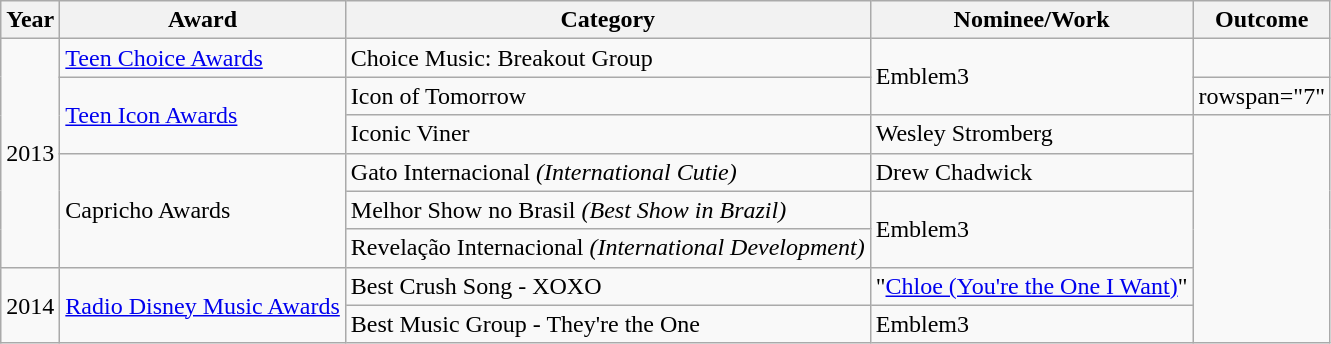<table class="wikitable">
<tr>
<th>Year</th>
<th>Award</th>
<th>Category</th>
<th>Nominee/Work</th>
<th>Outcome</th>
</tr>
<tr>
<td rowspan="6">2013</td>
<td><a href='#'>Teen Choice Awards</a></td>
<td>Choice Music: Breakout Group</td>
<td rowspan="2">Emblem3</td>
<td></td>
</tr>
<tr>
<td rowspan="2"><a href='#'>Teen Icon Awards</a></td>
<td>Icon of Tomorrow</td>
<td>rowspan="7" </td>
</tr>
<tr>
<td>Iconic Viner</td>
<td>Wesley Stromberg</td>
</tr>
<tr>
<td rowspan="3">Capricho Awards</td>
<td>Gato Internacional <em>(International Cutie)</em></td>
<td>Drew Chadwick</td>
</tr>
<tr>
<td>Melhor Show no Brasil <em>(Best Show in Brazil)</em></td>
<td rowspan="2">Emblem3</td>
</tr>
<tr>
<td>Revelação Internacional <em>(International Development)</em></td>
</tr>
<tr>
<td rowspan="2">2014</td>
<td rowspan="2"><a href='#'>Radio Disney Music Awards</a></td>
<td>Best Crush Song - XOXO</td>
<td>"<a href='#'>Chloe (You're the One I Want)</a>"</td>
</tr>
<tr>
<td>Best Music Group - They're the One</td>
<td>Emblem3</td>
</tr>
</table>
